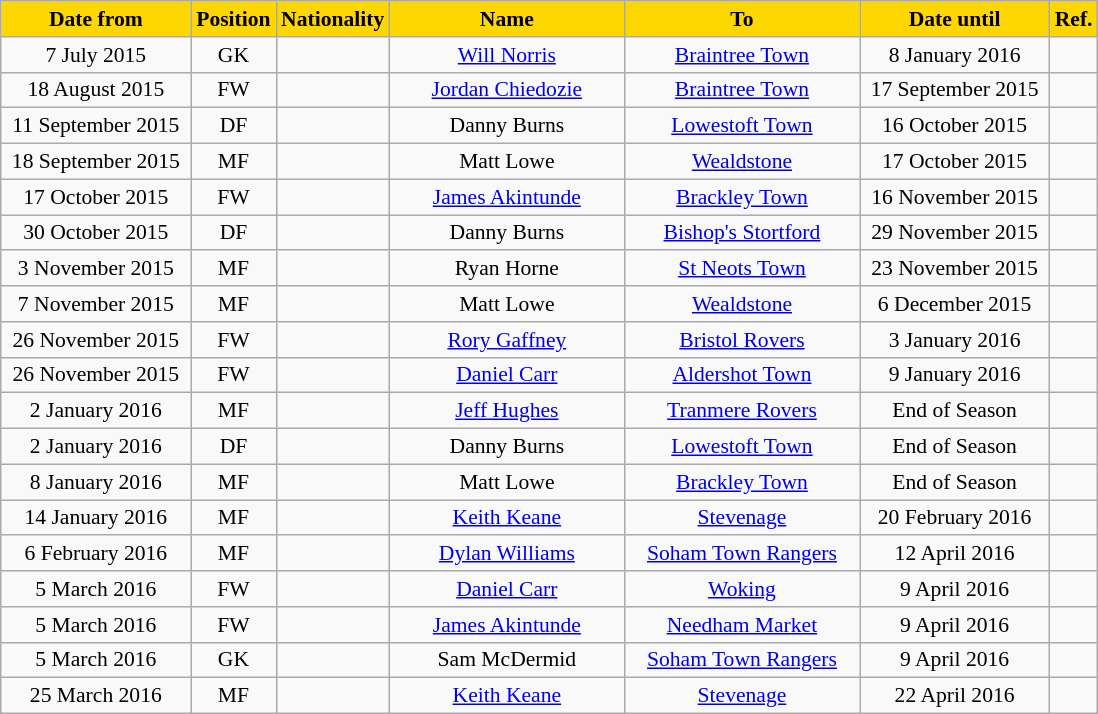<table class="wikitable"  style="text-align:center; font-size:90%; ">
<tr>
<th style="background:#FFD700; color:black; width:120px;">Date from</th>
<th style="background:#FFD700; color:black; width:50px;">Position</th>
<th style="background:#FFD700; color:black; width:50px;">Nationality</th>
<th style="background:#FFD700; color:black; width:150px;">Name</th>
<th style="background:#FFD700; color:black; width:150px;">To</th>
<th style="background:#FFD700; color:black; width:120px;">Date until</th>
<th style="background:#FFD700; color:black; width:25px;">Ref.</th>
</tr>
<tr>
<td>7 July 2015</td>
<td>GK</td>
<td></td>
<td><a href='#'>Will Norris</a></td>
<td><a href='#'>Braintree Town</a></td>
<td>8 January 2016</td>
<td></td>
</tr>
<tr>
<td>18 August 2015</td>
<td>FW</td>
<td></td>
<td><a href='#'>Jordan Chiedozie</a></td>
<td><a href='#'>Braintree Town</a></td>
<td>17 September 2015</td>
<td></td>
</tr>
<tr>
<td>11 September 2015</td>
<td>DF</td>
<td></td>
<td>Danny Burns</td>
<td><a href='#'>Lowestoft Town</a></td>
<td>16 October 2015</td>
<td></td>
</tr>
<tr>
<td>18 September 2015</td>
<td>MF</td>
<td></td>
<td>Matt Lowe</td>
<td><a href='#'>Wealdstone</a></td>
<td>17 October 2015</td>
<td></td>
</tr>
<tr>
<td>17 October 2015</td>
<td>FW</td>
<td></td>
<td><a href='#'>James Akintunde</a></td>
<td><a href='#'>Brackley Town</a></td>
<td>16 November 2015</td>
<td></td>
</tr>
<tr>
<td>30 October 2015</td>
<td>DF</td>
<td></td>
<td>Danny Burns</td>
<td><a href='#'>Bishop's Stortford</a></td>
<td>29 November 2015</td>
<td></td>
</tr>
<tr>
<td>3 November 2015</td>
<td>MF</td>
<td></td>
<td>Ryan Horne</td>
<td><a href='#'>St Neots Town</a></td>
<td>23 November 2015</td>
<td></td>
</tr>
<tr>
<td>7 November 2015</td>
<td>MF</td>
<td></td>
<td>Matt Lowe</td>
<td><a href='#'>Wealdstone</a></td>
<td>6 December 2015</td>
<td></td>
</tr>
<tr>
<td>26 November 2015</td>
<td>FW</td>
<td></td>
<td><a href='#'>Rory Gaffney</a></td>
<td><a href='#'>Bristol Rovers</a></td>
<td>3 January 2016</td>
<td></td>
</tr>
<tr>
<td>26 November 2015</td>
<td>FW</td>
<td></td>
<td><a href='#'>Daniel Carr</a></td>
<td><a href='#'>Aldershot Town</a></td>
<td>9 January 2016</td>
<td></td>
</tr>
<tr>
<td>2 January 2016</td>
<td>MF</td>
<td></td>
<td><a href='#'>Jeff Hughes</a></td>
<td><a href='#'>Tranmere Rovers</a></td>
<td>End of Season</td>
<td></td>
</tr>
<tr>
<td>2 January 2016</td>
<td>DF</td>
<td></td>
<td>Danny Burns</td>
<td><a href='#'>Lowestoft Town</a></td>
<td>End of Season</td>
<td></td>
</tr>
<tr>
<td>8 January 2016</td>
<td>MF</td>
<td></td>
<td>Matt Lowe</td>
<td><a href='#'>Brackley Town</a></td>
<td>End of Season</td>
<td></td>
</tr>
<tr>
<td>14 January 2016</td>
<td>MF</td>
<td></td>
<td><a href='#'>Keith Keane</a></td>
<td><a href='#'>Stevenage</a></td>
<td>20 February 2016</td>
<td></td>
</tr>
<tr>
<td>6 February 2016</td>
<td>MF</td>
<td></td>
<td><a href='#'>Dylan Williams</a></td>
<td><a href='#'>Soham Town Rangers</a></td>
<td>12 April 2016</td>
<td></td>
</tr>
<tr>
<td>5 March 2016</td>
<td>FW</td>
<td></td>
<td><a href='#'>Daniel Carr</a></td>
<td><a href='#'>Woking</a></td>
<td>9 April 2016</td>
<td></td>
</tr>
<tr>
<td>5 March 2016</td>
<td>FW</td>
<td></td>
<td><a href='#'>James Akintunde</a></td>
<td><a href='#'>Needham Market</a></td>
<td>9 April 2016</td>
<td></td>
</tr>
<tr>
<td>5 March 2016</td>
<td>GK</td>
<td></td>
<td>Sam McDermid</td>
<td><a href='#'>Soham Town Rangers</a></td>
<td>9 April 2016</td>
<td></td>
</tr>
<tr>
<td>25 March 2016</td>
<td>MF</td>
<td></td>
<td><a href='#'>Keith Keane</a></td>
<td><a href='#'>Stevenage</a></td>
<td>22 April 2016</td>
<td></td>
</tr>
</table>
